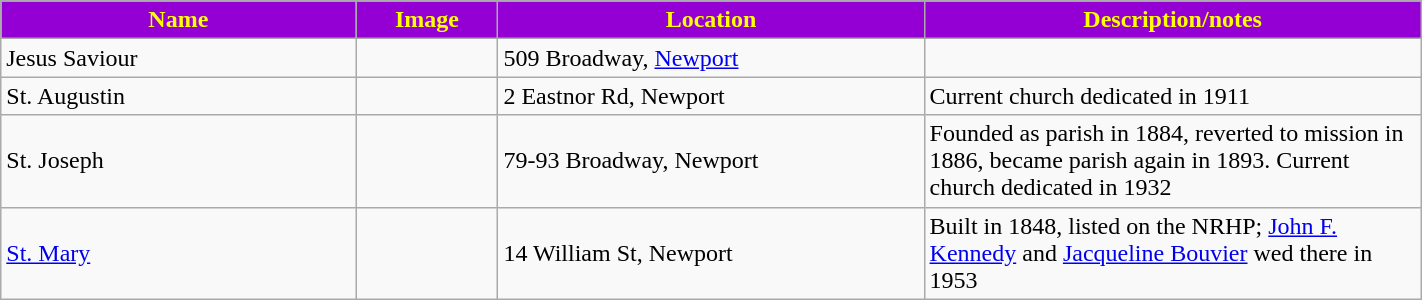<table class="wikitable sortable" style="width:75%">
<tr>
<th style="background:darkviolet; color:yellow;" width="25%"><strong>Name</strong></th>
<th style="background:darkviolet; color:yellow;" width="10%"><strong>Image</strong></th>
<th style="background:darkviolet; color:yellow;" width="30%"><strong>Location</strong></th>
<th style="background:darkviolet; color:yellow;" width="35%"><strong>Description/notes</strong></th>
</tr>
<tr>
<td>Jesus Saviour</td>
<td></td>
<td>509 Broadway, <a href='#'>Newport</a></td>
<td></td>
</tr>
<tr>
<td>St. Augustin</td>
<td></td>
<td>2 Eastnor Rd, Newport</td>
<td>Current church dedicated in 1911</td>
</tr>
<tr>
<td>St. Joseph</td>
<td></td>
<td>79-93 Broadway, Newport</td>
<td>Founded as parish in 1884, reverted to mission in 1886, became parish again in 1893.  Current church dedicated in 1932</td>
</tr>
<tr>
<td><a href='#'>St. Mary</a></td>
<td></td>
<td>14 William St, Newport</td>
<td>Built in 1848, listed on the NRHP; <a href='#'>John F. Kennedy</a> and <a href='#'>Jacqueline Bouvier</a> wed there in 1953</td>
</tr>
</table>
